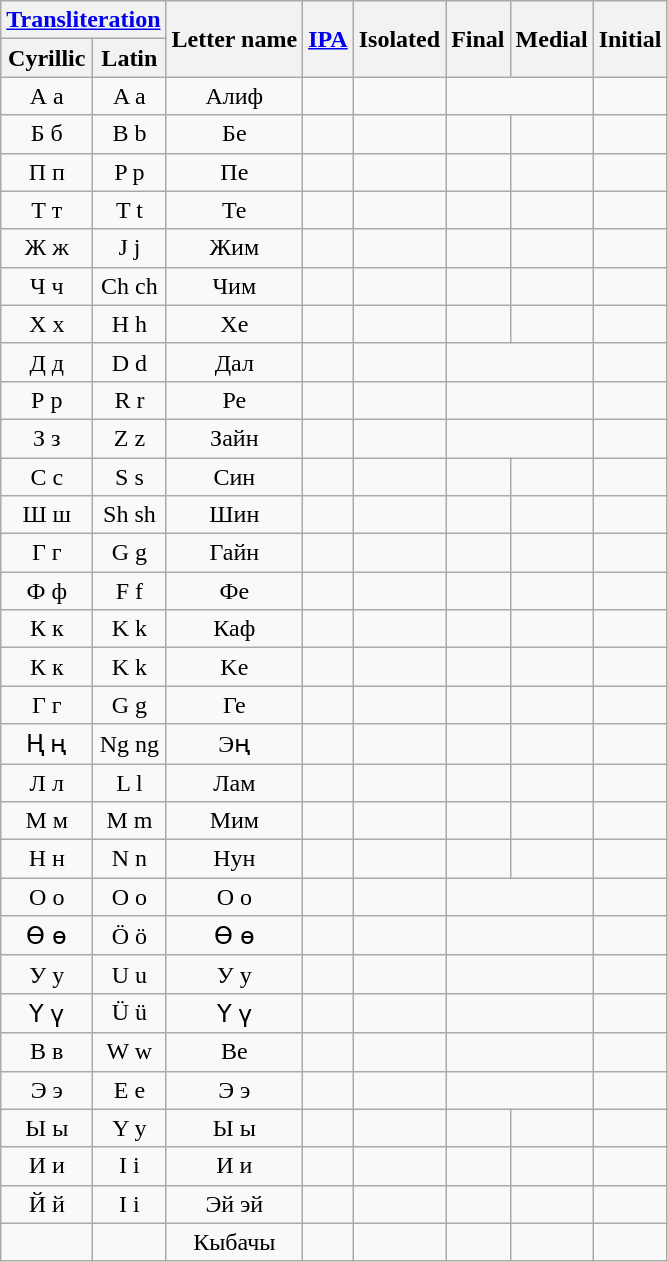<table class="sortable wikitable">
<tr align="center">
<th colspan="2"><a href='#'>Transliteration</a></th>
<th rowspan="2">Letter name</th>
<th rowspan="2"><a href='#'>IPA</a></th>
<th rowspan="2">Isolated</th>
<th rowspan="2">Final</th>
<th rowspan="2">Medial</th>
<th rowspan="2">Initial</th>
</tr>
<tr>
<th>Cyrillic</th>
<th>Latin</th>
</tr>
<tr align="center">
<td>А а</td>
<td>A a</td>
<td>Алиф</td>
<td></td>
<td><span></span></td>
<td colspan="2"><span></span></td>
<td><span></span></td>
</tr>
<tr align="center">
<td>Б б</td>
<td>B b</td>
<td>Бе</td>
<td></td>
<td><span></span></td>
<td><span></span></td>
<td><span></span></td>
<td><span></span></td>
</tr>
<tr align="center">
<td>П п</td>
<td>P p</td>
<td>Пе</td>
<td></td>
<td><span></span></td>
<td><span></span></td>
<td><span></span></td>
<td><span></span></td>
</tr>
<tr align="center">
<td>Т т</td>
<td>T t</td>
<td>Те</td>
<td></td>
<td><span></span></td>
<td><span></span></td>
<td><span></span></td>
<td><span></span></td>
</tr>
<tr align="center">
<td>Ж ж</td>
<td>J j</td>
<td>Жим</td>
<td></td>
<td><span></span></td>
<td><span></span></td>
<td><span></span></td>
<td><span></span></td>
</tr>
<tr align="center">
<td>Ч ч</td>
<td>Ch ch</td>
<td>Чим</td>
<td></td>
<td><span></span></td>
<td><span></span></td>
<td><span></span></td>
<td><span></span></td>
</tr>
<tr align="center">
<td>Х х</td>
<td>H h</td>
<td>Хе</td>
<td></td>
<td><span></span></td>
<td><span></span></td>
<td><span></span></td>
<td><span></span></td>
</tr>
<tr align="center">
<td>Д д</td>
<td>D d</td>
<td>Дал</td>
<td></td>
<td><span></span></td>
<td colspan="2"><span></span></td>
<td><span></span></td>
</tr>
<tr align="center">
<td>Р р</td>
<td>R r</td>
<td>Ре</td>
<td></td>
<td><span></span></td>
<td colspan="2"><span></span></td>
<td><span></span></td>
</tr>
<tr align="center">
<td>З з</td>
<td>Z z</td>
<td>Зайн</td>
<td></td>
<td><span></span></td>
<td colspan="2"><span></span></td>
<td><span></span></td>
</tr>
<tr align="center">
<td>С с</td>
<td>S s</td>
<td>Син</td>
<td></td>
<td><span></span></td>
<td><span></span></td>
<td><span></span></td>
<td><span></span></td>
</tr>
<tr align="center">
<td>Ш ш</td>
<td>Sh sh</td>
<td>Шин</td>
<td></td>
<td><span></span></td>
<td><span></span></td>
<td><span></span></td>
<td><span></span></td>
</tr>
<tr align="center">
<td>Г г</td>
<td>G g</td>
<td>Гайн</td>
<td></td>
<td><span></span></td>
<td><span></span></td>
<td><span></span></td>
<td><span></span></td>
</tr>
<tr align="center">
<td>Ф ф</td>
<td>F f</td>
<td>Фе</td>
<td></td>
<td><span></span></td>
<td><span></span></td>
<td><span></span></td>
<td><span></span></td>
</tr>
<tr align="center">
<td>К к</td>
<td>K k</td>
<td>Каф</td>
<td></td>
<td><span></span></td>
<td><span></span></td>
<td><span></span></td>
<td><span></span></td>
</tr>
<tr align="center">
<td>К к</td>
<td>K k</td>
<td>Kе</td>
<td></td>
<td><span></span></td>
<td><span></span></td>
<td><span></span></td>
<td><span></span></td>
</tr>
<tr align="center">
<td>Г г</td>
<td>G g</td>
<td>Ге</td>
<td></td>
<td><span></span></td>
<td><span></span></td>
<td><span></span></td>
<td><span></span></td>
</tr>
<tr align="center">
<td>Ң ң</td>
<td>Ng ng</td>
<td>Эң</td>
<td></td>
<td><span></span></td>
<td><span></span></td>
<td><span></span></td>
<td><span></span></td>
</tr>
<tr align="center">
<td>Л л</td>
<td>L l</td>
<td>Лам</td>
<td></td>
<td><span></span></td>
<td><span></span></td>
<td><span></span></td>
<td><span></span></td>
</tr>
<tr align="center">
<td>М м</td>
<td>M m</td>
<td>Mим</td>
<td></td>
<td><span></span></td>
<td><span></span></td>
<td><span></span></td>
<td><span></span></td>
</tr>
<tr align="center">
<td>Н н</td>
<td>N n</td>
<td>Нун</td>
<td></td>
<td><span></span></td>
<td><span></span></td>
<td><span></span></td>
<td><span></span></td>
</tr>
<tr align="center">
<td>О о</td>
<td>O o</td>
<td>O o</td>
<td></td>
<td><span></span></td>
<td colspan="2"><span></span></td>
<td><span></span></td>
</tr>
<tr align="center">
<td>Ө ө</td>
<td>Ö ö</td>
<td>Ө ө</td>
<td></td>
<td><span></span></td>
<td colspan="2"><span></span></td>
<td><span></span></td>
</tr>
<tr align="center">
<td>У у</td>
<td>U u</td>
<td>У у</td>
<td></td>
<td><span></span></td>
<td colspan="2"><span></span></td>
<td><span></span></td>
</tr>
<tr align="center">
<td>Ү ү</td>
<td>Ü ü</td>
<td>Ү ү</td>
<td></td>
<td><span></span></td>
<td colspan="2"><span></span></td>
<td><span></span></td>
</tr>
<tr align="center">
<td>В в</td>
<td>W w</td>
<td>Ве</td>
<td></td>
<td><span></span></td>
<td colspan="2"><span></span></td>
<td><span></span></td>
</tr>
<tr align="center">
<td>Э э</td>
<td>E e</td>
<td>Э э</td>
<td></td>
<td><span></span></td>
<td colspan="2"><span></span></td>
<td><span></span></td>
</tr>
<tr align="center">
<td>Ы ы</td>
<td>Y y</td>
<td>Ы ы</td>
<td></td>
<td><span></span></td>
<td><span></span></td>
<td><span></span></td>
<td><span></span></td>
</tr>
<tr align="center">
<td>И и</td>
<td>I i</td>
<td>И и</td>
<td></td>
<td><span></span></td>
<td><span></span></td>
<td><span></span></td>
<td><span></span></td>
</tr>
<tr align="center">
<td>Й й</td>
<td>I i</td>
<td>Эй эй</td>
<td></td>
<td><span></span></td>
<td><span></span></td>
<td><span></span></td>
<td><span></span></td>
</tr>
<tr align="center">
<td></td>
<td></td>
<td>Кыбачы</td>
<td></td>
<td><span></span></td>
<td><span></span></td>
<td><span></span></td>
<td><span></span></td>
</tr>
</table>
